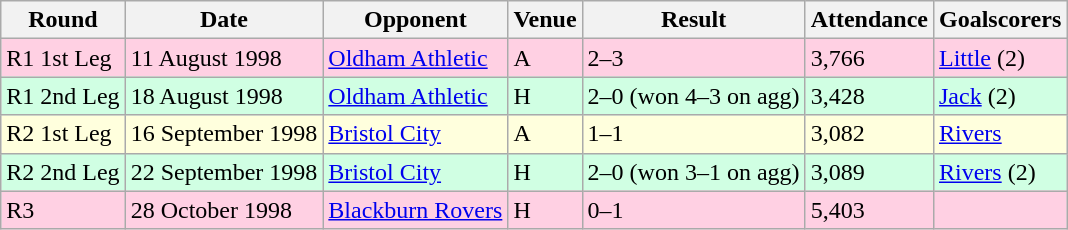<table class="wikitable">
<tr>
<th>Round</th>
<th>Date</th>
<th>Opponent</th>
<th>Venue</th>
<th>Result</th>
<th>Attendance</th>
<th>Goalscorers</th>
</tr>
<tr style="background-color: #ffd0e3;">
<td>R1 1st Leg</td>
<td>11 August 1998</td>
<td><a href='#'>Oldham Athletic</a></td>
<td>A</td>
<td>2–3</td>
<td>3,766</td>
<td><a href='#'>Little</a> (2)</td>
</tr>
<tr style="background-color: #d0ffe3;">
<td>R1 2nd Leg</td>
<td>18 August 1998</td>
<td><a href='#'>Oldham Athletic</a></td>
<td>H</td>
<td>2–0 (won 4–3 on agg)</td>
<td>3,428</td>
<td><a href='#'>Jack</a> (2)</td>
</tr>
<tr style="background-color: #ffffdd;">
<td>R2 1st Leg</td>
<td>16 September 1998</td>
<td><a href='#'>Bristol City</a></td>
<td>A</td>
<td>1–1</td>
<td>3,082</td>
<td><a href='#'>Rivers</a></td>
</tr>
<tr style="background-color: #d0ffe3;">
<td>R2 2nd Leg</td>
<td>22 September 1998</td>
<td><a href='#'>Bristol City</a></td>
<td>H</td>
<td>2–0 (won 3–1 on agg)</td>
<td>3,089</td>
<td><a href='#'>Rivers</a> (2)</td>
</tr>
<tr style="background-color: #ffd0e3;">
<td>R3</td>
<td>28 October 1998</td>
<td><a href='#'>Blackburn Rovers</a></td>
<td>H</td>
<td>0–1</td>
<td>5,403</td>
<td></td>
</tr>
</table>
